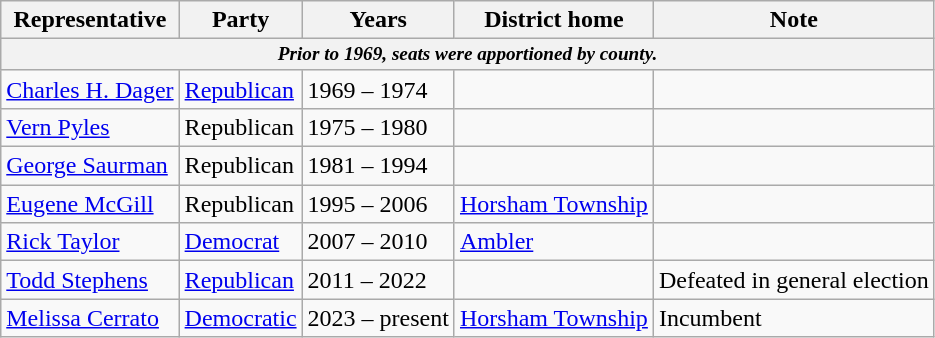<table class=wikitable>
<tr valign=bottom>
<th>Representative</th>
<th>Party</th>
<th>Years</th>
<th>District home</th>
<th>Note</th>
</tr>
<tr>
<th colspan=5 style="font-size: 80%;"><em>Prior to 1969, seats were apportioned by county.</em></th>
</tr>
<tr>
<td><a href='#'>Charles H. Dager</a></td>
<td><a href='#'>Republican</a></td>
<td>1969 – 1974</td>
<td></td>
<td></td>
</tr>
<tr>
<td><a href='#'>Vern Pyles</a></td>
<td>Republican</td>
<td>1975 – 1980</td>
<td></td>
<td></td>
</tr>
<tr>
<td><a href='#'>George Saurman</a></td>
<td>Republican</td>
<td>1981 – 1994</td>
<td></td>
<td></td>
</tr>
<tr>
<td><a href='#'>Eugene McGill</a></td>
<td>Republican</td>
<td>1995 – 2006</td>
<td><a href='#'>Horsham Township</a></td>
<td></td>
</tr>
<tr>
<td><a href='#'>Rick Taylor</a></td>
<td><a href='#'>Democrat</a></td>
<td>2007 – 2010</td>
<td><a href='#'>Ambler</a></td>
<td></td>
</tr>
<tr>
<td><a href='#'>Todd Stephens</a></td>
<td><a href='#'>Republican</a></td>
<td>2011 – 2022</td>
<td></td>
<td>Defeated in general election</td>
</tr>
<tr>
<td><a href='#'>Melissa Cerrato</a></td>
<td><a href='#'>Democratic</a></td>
<td>2023 – present</td>
<td><a href='#'>Horsham Township</a></td>
<td>Incumbent</td>
</tr>
</table>
